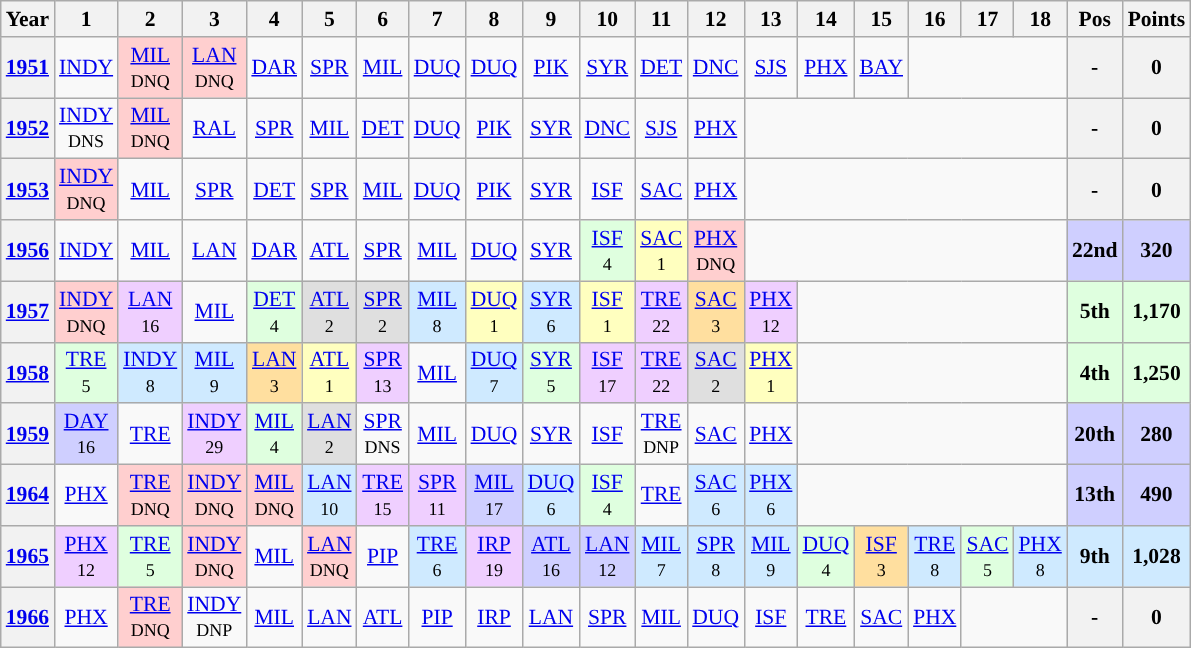<table class="wikitable" style="text-align:center; font-size:90%">
<tr>
<th>Year</th>
<th>1</th>
<th>2</th>
<th>3</th>
<th>4</th>
<th>5</th>
<th>6</th>
<th>7</th>
<th>8</th>
<th>9</th>
<th>10</th>
<th>11</th>
<th>12</th>
<th>13</th>
<th>14</th>
<th>15</th>
<th>16</th>
<th>17</th>
<th>18</th>
<th>Pos</th>
<th>Points</th>
</tr>
<tr>
<th rowspan=1><a href='#'>1951</a></th>
<td><a href='#'>INDY</a><br><small> </small></td>
<td style="background:#FFCFCF;"><a href='#'>MIL</a><br><small>DNQ</small></td>
<td style="background:#FFCFCF;"><a href='#'>LAN</a><br><small>DNQ</small></td>
<td><a href='#'>DAR</a></td>
<td><a href='#'>SPR</a></td>
<td><a href='#'>MIL</a></td>
<td><a href='#'>DUQ</a></td>
<td><a href='#'>DUQ</a></td>
<td><a href='#'>PIK</a></td>
<td><a href='#'>SYR</a></td>
<td><a href='#'>DET</a></td>
<td><a href='#'>DNC</a></td>
<td><a href='#'>SJS</a></td>
<td><a href='#'>PHX</a></td>
<td><a href='#'>BAY</a></td>
<td colspan=3></td>
<th>-</th>
<th>0</th>
</tr>
<tr>
<th rowspan=1><a href='#'>1952</a></th>
<td><a href='#'>INDY</a><br><small>DNS</small></td>
<td style="background:#FFCFCF;"><a href='#'>MIL</a><br><small>DNQ</small></td>
<td><a href='#'>RAL</a><br><small> </small></td>
<td><a href='#'>SPR</a><br><small> </small></td>
<td><a href='#'>MIL</a><br><small> </small></td>
<td><a href='#'>DET</a><br><small> </small></td>
<td><a href='#'>DUQ</a><br><small> </small></td>
<td><a href='#'>PIK</a><br><small> </small></td>
<td><a href='#'>SYR</a><br><small> </small></td>
<td><a href='#'>DNC</a><br><small> </small></td>
<td><a href='#'>SJS</a><br><small> </small></td>
<td><a href='#'>PHX</a><br><small> </small></td>
<td colspan=6></td>
<th>-</th>
<th>0</th>
</tr>
<tr>
<th rowspan=1><a href='#'>1953</a></th>
<td style="background:#FFCFCF;"><a href='#'>INDY</a><br><small>DNQ</small></td>
<td><a href='#'>MIL</a><br><small> </small></td>
<td><a href='#'>SPR</a><br><small> </small></td>
<td><a href='#'>DET</a><br><small> </small></td>
<td><a href='#'>SPR</a><br><small></small></td>
<td><a href='#'>MIL</a><br><small></small></td>
<td><a href='#'>DUQ</a><br><small> </small></td>
<td><a href='#'>PIK</a><br><small> </small></td>
<td><a href='#'>SYR</a><br><small></small></td>
<td><a href='#'>ISF</a><br><small> </small></td>
<td><a href='#'>SAC</a><br><small> </small></td>
<td><a href='#'>PHX</a><br><small> </small></td>
<td colspan=6></td>
<th>-</th>
<th>0</th>
</tr>
<tr>
<th rowspan=1><a href='#'>1956</a></th>
<td><a href='#'>INDY</a><br><small> </small></td>
<td><a href='#'>MIL</a><br><small> </small></td>
<td><a href='#'>LAN</a><br><small> </small></td>
<td><a href='#'>DAR</a><br><small> </small></td>
<td><a href='#'>ATL</a><br><small> </small></td>
<td><a href='#'>SPR</a><br><small> </small></td>
<td><a href='#'>MIL</a><br><small> </small></td>
<td><a href='#'>DUQ</a><br><small> </small></td>
<td><a href='#'>SYR</a><br><small> </small></td>
<td style="background:#DFFFDF;"><a href='#'>ISF</a><br><small>4</small></td>
<td style="background:#FFFFBF;"><a href='#'>SAC</a><br><small>1</small></td>
<td style="background:#FFCFCF;"><a href='#'>PHX</a><br><small>DNQ</small></td>
<td colspan=6></td>
<th style="background:#CFCFFF;">22nd</th>
<th style="background:#CFCFFF;">320</th>
</tr>
<tr>
<th rowspan=1><a href='#'>1957</a></th>
<td style="background:#FFCFCF;"><a href='#'>INDY</a><br><small>DNQ</small></td>
<td style="background:#EFCFFF;"><a href='#'>LAN</a><br><small>16</small></td>
<td><a href='#'>MIL</a><br><small> </small></td>
<td style="background:#DFFFDF;"><a href='#'>DET</a><br><small>4</small></td>
<td style="background:#DFDFDF;"><a href='#'>ATL</a><br><small>2</small></td>
<td style="background:#DFDFDF;"><a href='#'>SPR</a><br><small>2</small></td>
<td style="background:#CFEAFF;"><a href='#'>MIL</a><br><small>8</small></td>
<td style="background:#FFFFBF;"><a href='#'>DUQ</a><br><small>1</small></td>
<td style="background:#CFEAFF;"><a href='#'>SYR</a><br><small>6</small></td>
<td style="background:#FFFFBF;"><a href='#'>ISF</a><br><small>1</small></td>
<td style="background:#EFCFFF;"><a href='#'>TRE</a><br><small>22</small></td>
<td style="background:#FFDF9F;"><a href='#'>SAC</a><br><small>3</small></td>
<td style="background:#EFCFFF;"><a href='#'>PHX</a><br><small>12</small></td>
<td colspan=5></td>
<th style="background:#DFFFDF;">5th</th>
<th style="background:#DFFFDF;">1,170</th>
</tr>
<tr>
<th rowspan=1><a href='#'>1958</a></th>
<td style="background:#DFFFDF;"><a href='#'>TRE</a><br><small>5</small></td>
<td style="background:#CFEAFF;"><a href='#'>INDY</a><br><small>8</small></td>
<td style="background:#CFEAFF;"><a href='#'>MIL</a><br><small>9</small></td>
<td style="background:#FFDF9F;"><a href='#'>LAN</a><br><small>3</small></td>
<td style="background:#FFFFBF;"><a href='#'>ATL</a><br><small>1</small></td>
<td style="background:#EFCFFF;"><a href='#'>SPR</a><br><small>13</small></td>
<td><a href='#'>MIL</a><br><small> </small></td>
<td style="background:#CFEAFF;"><a href='#'>DUQ</a><br><small>7</small></td>
<td style="background:#DFFFDF;"><a href='#'>SYR</a><br><small>5</small></td>
<td style="background:#EFCFFF;"><a href='#'>ISF</a><br><small>17</small></td>
<td style="background:#EFCFFF;"><a href='#'>TRE</a><br><small>22</small></td>
<td style="background:#DFDFDF;"><a href='#'>SAC</a><br><small>2</small></td>
<td style="background:#FFFFBF;"><a href='#'>PHX</a><br><small>1</small></td>
<td colspan=5></td>
<th style="background:#DFFFDF;">4th</th>
<th style="background:#DFFFDF;">1,250</th>
</tr>
<tr>
<th rowspan=1><a href='#'>1959</a></th>
<td style="background:#cfcfff;"><a href='#'>DAY</a><br><small>16</small></td>
<td><a href='#'>TRE</a><br><small> </small></td>
<td style="background:#efcfff;"><a href='#'>INDY</a><br><small>29</small></td>
<td style="background:#DFFFDF;"><a href='#'>MIL</a><br><small>4</small></td>
<td style="background:#dfdfdf;"><a href='#'>LAN</a><br><small>2</small></td>
<td><a href='#'>SPR</a><br><small>DNS</small></td>
<td><a href='#'>MIL</a><br><small> </small></td>
<td><a href='#'>DUQ</a><br><small> </small></td>
<td><a href='#'>SYR</a><br><small> </small></td>
<td><a href='#'>ISF</a><br><small> </small></td>
<td><a href='#'>TRE</a><br><small>DNP</small></td>
<td><a href='#'>SAC</a><br><small> </small></td>
<td><a href='#'>PHX</a><br><small> </small></td>
<td colspan=5></td>
<th style="background:#CFCFFF;">20th</th>
<th style="background:#CFCFFF;">280</th>
</tr>
<tr>
<th><a href='#'>1964</a></th>
<td><a href='#'>PHX</a><br><small> </small></td>
<td style="background:#FFCFCF;"><a href='#'>TRE</a><br><small>DNQ</small></td>
<td style="background:#FFCFCF;"><a href='#'>INDY</a><br><small>DNQ</small></td>
<td style="background:#FFCFCF;"><a href='#'>MIL</a><br><small>DNQ</small></td>
<td style="background:#CFEAFF;"><a href='#'>LAN</a><br><small>10</small></td>
<td style="background:#EFCFFF;"><a href='#'>TRE</a><br><small>15</small></td>
<td style="background:#EFCFFF;"><a href='#'>SPR</a><br><small>11</small></td>
<td style="background:#CFCFFF;"><a href='#'>MIL</a><br><small>17</small></td>
<td style="background:#CFEAFF;"><a href='#'>DUQ</a><br><small>6</small></td>
<td style="background:#DFFFDF;"><a href='#'>ISF</a><br><small>4</small></td>
<td><a href='#'>TRE</a><br><small> </small></td>
<td style="background:#CFEAFF;"><a href='#'>SAC</a><br><small>6</small></td>
<td style="background:#CFEAFF;"><a href='#'>PHX</a><br><small>6</small></td>
<td colspan=5></td>
<th style="background:#CFCFFF;">13th</th>
<th style="background:#CFCFFF;">490</th>
</tr>
<tr>
<th><a href='#'>1965</a></th>
<td style="background:#EFCFFF;"><a href='#'>PHX</a><br><small>12</small></td>
<td style="background:#DFFFDF;"><a href='#'>TRE</a><br><small>5</small></td>
<td style="background:#FFCFCF;"><a href='#'>INDY</a><br><small>DNQ</small></td>
<td><a href='#'>MIL</a><br><small> </small></td>
<td style="background:#FFCFCF;"><a href='#'>LAN</a><br><small>DNQ</small></td>
<td><a href='#'>PIP</a></td>
<td style="background:#CFEAFF;"><a href='#'>TRE</a><br><small>6</small></td>
<td style="background:#EFCFFF;"><a href='#'>IRP</a><br><small>19</small></td>
<td style="background:#CFCFFF;"><a href='#'>ATL</a><br><small>16</small></td>
<td style="background:#CFCFFF;"><a href='#'>LAN</a><br><small>12</small></td>
<td style="background:#CFEAFF;"><a href='#'>MIL</a><br><small>7</small></td>
<td style="background:#CFEAFF;"><a href='#'>SPR</a><br><small>8</small></td>
<td style="background:#CFEAFF;"><a href='#'>MIL</a><br><small>9</small></td>
<td style="background:#DFFFDF;"><a href='#'>DUQ</a><br><small>4</small></td>
<td style="background:#FFDF9F;"><a href='#'>ISF</a><br><small>3</small></td>
<td style="background:#CFEAFF;"><a href='#'>TRE</a><br><small>8</small></td>
<td style="background:#DFFFDF;"><a href='#'>SAC</a><br><small>5</small></td>
<td style="background:#CFEAFF;"><a href='#'>PHX</a><br><small>8</small></td>
<th style="background:#CFEAFF;">9th</th>
<th style="background:#CFEAFF;">1,028</th>
</tr>
<tr>
<th><a href='#'>1966</a></th>
<td><a href='#'>PHX</a></td>
<td style="background:#FFCFCF;"><a href='#'>TRE</a><br><small>DNQ</small></td>
<td><a href='#'>INDY</a><br><small>DNP</small></td>
<td><a href='#'>MIL</a></td>
<td><a href='#'>LAN</a></td>
<td><a href='#'>ATL</a></td>
<td><a href='#'>PIP</a></td>
<td><a href='#'>IRP</a></td>
<td><a href='#'>LAN</a></td>
<td><a href='#'>SPR</a></td>
<td><a href='#'>MIL</a></td>
<td><a href='#'>DUQ</a></td>
<td><a href='#'>ISF</a></td>
<td><a href='#'>TRE</a></td>
<td><a href='#'>SAC</a></td>
<td><a href='#'>PHX</a></td>
<td colspan=2></td>
<th>-</th>
<th>0</th>
</tr>
</table>
